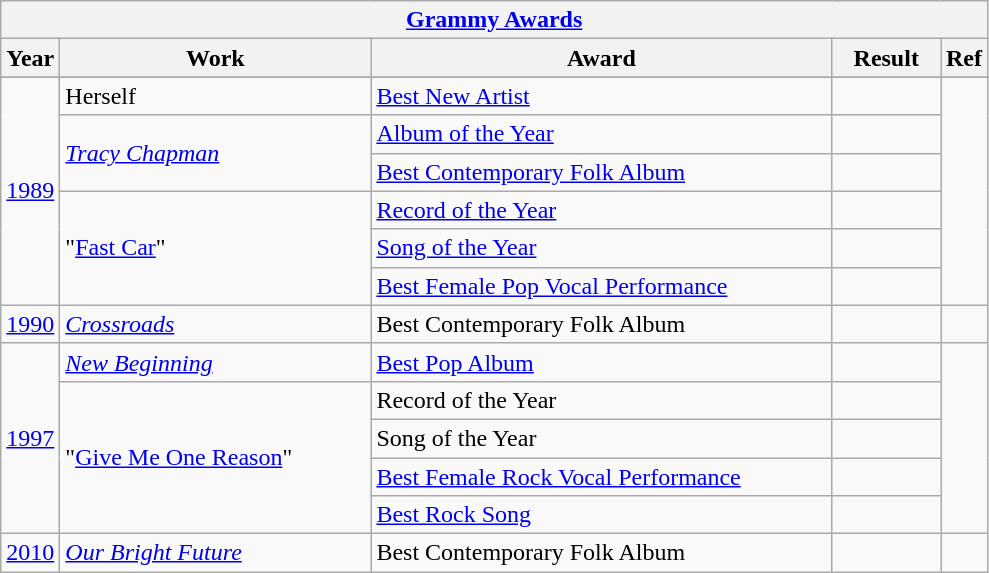<table class="wikitable">
<tr>
<th colspan="6" align="center"><a href='#'>Grammy Awards</a></th>
</tr>
<tr>
<th>Year</th>
<th style="width:200px;">Work</th>
<th style="width:300px;">Award</th>
<th width="65">Result</th>
<th width="20">Ref</th>
</tr>
<tr>
</tr>
<tr>
<td rowspan=6><a href='#'>1989</a></td>
<td>Herself</td>
<td><a href='#'>Best New Artist</a></td>
<td></td>
<td rowspan=6 align="center"></td>
</tr>
<tr>
<td rowspan=2><em><a href='#'>Tracy Chapman</a></em></td>
<td><a href='#'>Album of the Year</a></td>
<td></td>
</tr>
<tr>
<td><a href='#'>Best Contemporary Folk Album</a></td>
<td></td>
</tr>
<tr>
<td rowspan=3>"<a href='#'>Fast Car</a>"</td>
<td><a href='#'>Record of the Year</a></td>
<td></td>
</tr>
<tr>
<td><a href='#'>Song of the Year</a></td>
<td></td>
</tr>
<tr>
<td><a href='#'>Best Female Pop Vocal Performance</a></td>
<td></td>
</tr>
<tr>
<td rowspan=1><a href='#'>1990</a></td>
<td><em><a href='#'>Crossroads</a></em></td>
<td>Best Contemporary Folk Album</td>
<td></td>
<td align="center"></td>
</tr>
<tr>
<td rowspan=5><a href='#'>1997</a></td>
<td><em><a href='#'>New Beginning</a></em></td>
<td><a href='#'>Best Pop Album</a></td>
<td></td>
<td rowspan=5 align="center"></td>
</tr>
<tr>
<td rowspan=4>"<a href='#'>Give Me One Reason</a>"</td>
<td>Record of the Year</td>
<td></td>
</tr>
<tr>
<td>Song of the Year</td>
<td></td>
</tr>
<tr>
<td><a href='#'>Best Female Rock Vocal Performance</a></td>
<td></td>
</tr>
<tr>
<td><a href='#'>Best Rock Song</a></td>
<td></td>
</tr>
<tr>
<td><a href='#'>2010</a></td>
<td><em><a href='#'>Our Bright Future</a></em></td>
<td>Best Contemporary Folk Album</td>
<td></td>
<td align="center"></td>
</tr>
</table>
